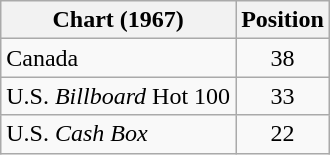<table class="wikitable sortable">
<tr>
<th>Chart (1967)</th>
<th>Position</th>
</tr>
<tr>
<td>Canada</td>
<td style="text-align:center;">38</td>
</tr>
<tr>
<td>U.S. <em>Billboard</em> Hot 100</td>
<td style="text-align:center;">33</td>
</tr>
<tr>
<td>U.S. <em>Cash Box</em></td>
<td style="text-align:center;">22</td>
</tr>
</table>
